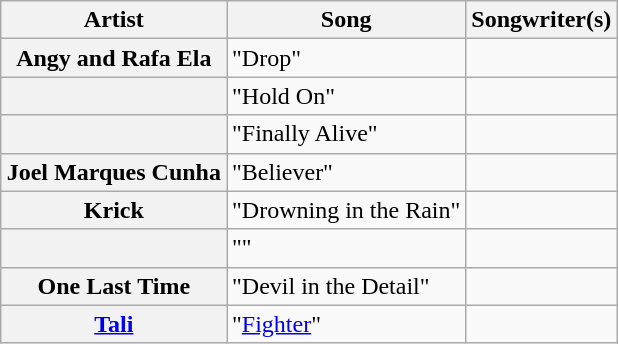<table class="sortable wikitable nowraplinks plainrowheaders" style="margin: 1em auto 1em auto; text-align:left">
<tr>
<th scope="col">Artist</th>
<th scope="col">Song</th>
<th scope="col" class="unsortable">Songwriter(s)</th>
</tr>
<tr>
<th scope="row">Angy and Rafa Ela</th>
<td>"Drop"</td>
<td></td>
</tr>
<tr>
<th scope="row"></th>
<td>"Hold On"</td>
<td></td>
</tr>
<tr>
<th scope="row"></th>
<td>"Finally Alive"</td>
<td></td>
</tr>
<tr>
<th scope="row">Joel Marques Cunha</th>
<td>"Believer"</td>
<td></td>
</tr>
<tr>
<th scope="row">Krick</th>
<td>"Drowning in the Rain"</td>
<td></td>
</tr>
<tr>
<th scope="row"></th>
<td>""</td>
<td></td>
</tr>
<tr>
<th scope="row">One Last Time</th>
<td>"Devil in the Detail"</td>
<td></td>
</tr>
<tr>
<th scope="row"><a href='#'>Tali</a></th>
<td>"<a href='#'>Fighter</a>"</td>
<td></td>
</tr>
</table>
